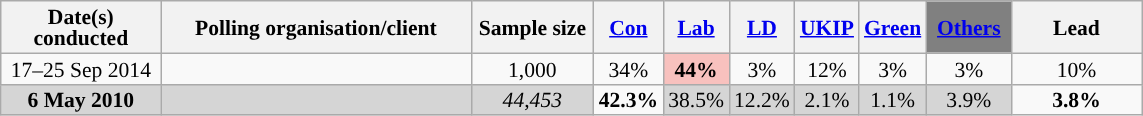<table class="wikitable sortable" style="text-align:center;font-size:90%;line-height:14px">
<tr>
<th ! style="width:100px;">Date(s)<br>conducted</th>
<th style="width:200px;">Polling organisation/client</th>
<th class="unsortable" style="width:75px;">Sample size</th>
<th class="unsortable" style="background:"><a href='#'><span>Con</span></a></th>
<th class="unsortable" style="background:"><a href='#'><span>Lab</span></a></th>
<th class="unsortable" style="background:"><a href='#'><span>LD</span></a></th>
<th class="unsortable" style="background:"><a href='#'><span>UKIP</span></a></th>
<th class="unsortable" style="background:"><a href='#'><span>Green</span></a></th>
<th class="unsortable" style="background:gray; width:50px;"><a href='#'><span>Others</span></a></th>
<th class="unsortable" style="width:80px;">Lead</th>
</tr>
<tr>
<td>17–25 Sep 2014</td>
<td> </td>
<td>1,000</td>
<td>34%</td>
<td style="background:#F8C1BE"><strong>44%</strong></td>
<td>3%</td>
<td>12%</td>
<td>3%</td>
<td>3%</td>
<td style="background:">10%</td>
</tr>
<tr>
<td style="background:#D5D5D5"><strong>6 May 2010</strong></td>
<td style="background:#D5D5D5"></td>
<td style="background:#D5D5D5"><em>44,453</em></td>
<td style="background:"><strong>42.3%</strong></td>
<td style="background:#D5D5D5">38.5%</td>
<td style="background:#D5D5D5">12.2%</td>
<td style="background:#D5D5D5">2.1%</td>
<td style="background:#D5D5D5">1.1%</td>
<td style="background:#D5D5D5">3.9%</td>
<td style="background:"><strong>3.8% </strong></td>
</tr>
</table>
